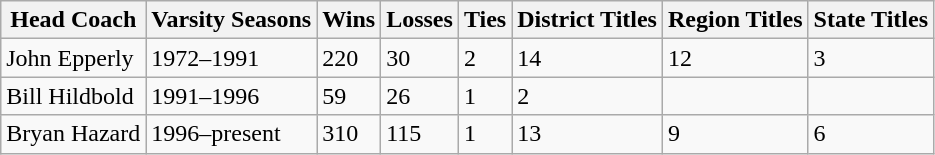<table class="wikitable">
<tr>
<th>Head Coach</th>
<th>Varsity Seasons</th>
<th>Wins</th>
<th>Losses</th>
<th>Ties</th>
<th>District Titles</th>
<th>Region Titles</th>
<th>State Titles</th>
</tr>
<tr>
<td>John Epperly</td>
<td>1972–1991</td>
<td>220</td>
<td>30</td>
<td>2</td>
<td>14</td>
<td>12</td>
<td>3</td>
</tr>
<tr>
<td>Bill Hildbold</td>
<td>1991–1996</td>
<td>59</td>
<td>26</td>
<td>1</td>
<td>2</td>
<td></td>
<td></td>
</tr>
<tr>
<td>Bryan Hazard</td>
<td>1996–present</td>
<td>310</td>
<td>115</td>
<td>1</td>
<td>13</td>
<td>9</td>
<td>6</td>
</tr>
</table>
